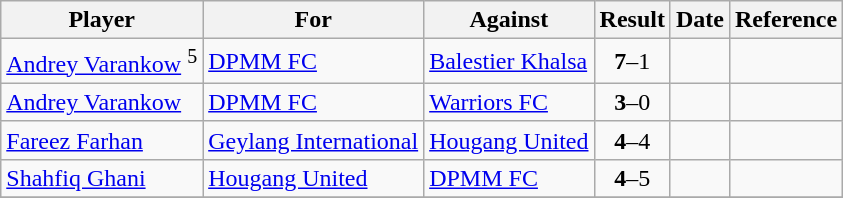<table class="wikitable">
<tr>
<th>Player</th>
<th>For</th>
<th>Against</th>
<th style="text-align:center">Result</th>
<th>Date</th>
<th>Reference</th>
</tr>
<tr>
<td> <a href='#'>Andrey Varankow</a> <sup>5</sup></td>
<td><a href='#'>DPMM FC</a></td>
<td><a href='#'>Balestier Khalsa</a></td>
<td style="text-align:center;"><strong>7</strong>–1</td>
<td></td>
<td></td>
</tr>
<tr>
<td> <a href='#'>Andrey Varankow</a></td>
<td><a href='#'>DPMM FC</a></td>
<td><a href='#'>Warriors FC</a></td>
<td style="text-align:center;"><strong>3</strong>–0</td>
<td></td>
<td></td>
</tr>
<tr>
<td> <a href='#'>Fareez Farhan</a></td>
<td><a href='#'>Geylang International</a></td>
<td><a href='#'>Hougang United</a></td>
<td style="text-align:center;"><strong>4</strong>–4</td>
<td></td>
<td></td>
</tr>
<tr>
<td> <a href='#'>Shahfiq Ghani</a></td>
<td><a href='#'>Hougang United</a></td>
<td><a href='#'>DPMM FC</a></td>
<td style="text-align:center;"><strong>4</strong>–5</td>
<td></td>
<td></td>
</tr>
<tr>
</tr>
</table>
